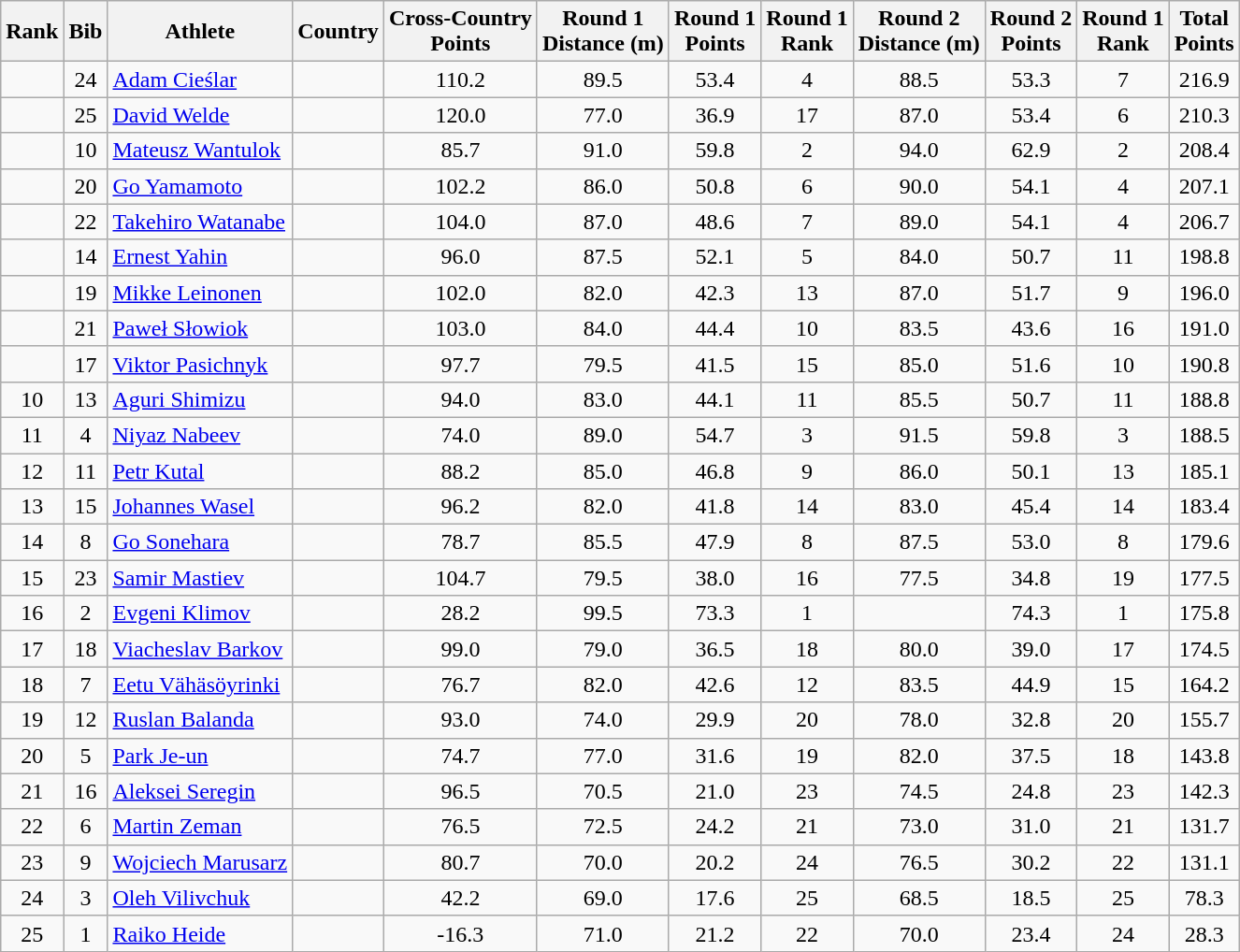<table class="wikitable sortable" style="text-align:center">
<tr>
<th>Rank</th>
<th>Bib</th>
<th>Athlete</th>
<th>Country</th>
<th>Cross-Country<br>Points</th>
<th>Round 1<br>Distance (m)</th>
<th>Round 1<br>Points</th>
<th>Round 1<br>Rank</th>
<th>Round 2<br>Distance (m)</th>
<th>Round 2<br>Points</th>
<th>Round 1<br>Rank</th>
<th>Total<br>Points</th>
</tr>
<tr>
<td></td>
<td>24</td>
<td align=left><a href='#'>Adam Cieślar</a></td>
<td align=left></td>
<td>110.2</td>
<td>89.5</td>
<td>53.4</td>
<td>4</td>
<td>88.5</td>
<td>53.3</td>
<td>7</td>
<td>216.9</td>
</tr>
<tr>
<td></td>
<td>25</td>
<td align=left><a href='#'>David Welde</a></td>
<td align=left></td>
<td>120.0</td>
<td>77.0</td>
<td>36.9</td>
<td>17</td>
<td>87.0</td>
<td>53.4</td>
<td>6</td>
<td>210.3</td>
</tr>
<tr>
<td></td>
<td>10</td>
<td align=left><a href='#'>Mateusz Wantulok</a></td>
<td align=left></td>
<td>85.7</td>
<td>91.0</td>
<td>59.8</td>
<td>2</td>
<td>94.0</td>
<td>62.9</td>
<td>2</td>
<td>208.4</td>
</tr>
<tr>
<td></td>
<td>20</td>
<td align=left><a href='#'>Go Yamamoto</a></td>
<td align=left></td>
<td>102.2</td>
<td>86.0</td>
<td>50.8</td>
<td>6</td>
<td>90.0</td>
<td>54.1</td>
<td>4</td>
<td>207.1</td>
</tr>
<tr>
<td></td>
<td>22</td>
<td align=left><a href='#'>Takehiro Watanabe</a></td>
<td align=left></td>
<td>104.0</td>
<td>87.0</td>
<td>48.6</td>
<td>7</td>
<td>89.0</td>
<td>54.1</td>
<td>4</td>
<td>206.7</td>
</tr>
<tr>
<td></td>
<td>14</td>
<td align=left><a href='#'>Ernest Yahin</a></td>
<td align=left></td>
<td>96.0</td>
<td>87.5</td>
<td>52.1</td>
<td>5</td>
<td>84.0</td>
<td>50.7</td>
<td>11</td>
<td>198.8</td>
</tr>
<tr>
<td></td>
<td>19</td>
<td align=left><a href='#'>Mikke Leinonen</a></td>
<td align=left></td>
<td>102.0</td>
<td>82.0</td>
<td>42.3</td>
<td>13</td>
<td>87.0</td>
<td>51.7</td>
<td>9</td>
<td>196.0</td>
</tr>
<tr>
<td></td>
<td>21</td>
<td align=left><a href='#'>Paweł Słowiok</a></td>
<td align=left></td>
<td>103.0</td>
<td>84.0</td>
<td>44.4</td>
<td>10</td>
<td>83.5</td>
<td>43.6</td>
<td>16</td>
<td>191.0</td>
</tr>
<tr>
<td></td>
<td>17</td>
<td align=left><a href='#'>Viktor Pasichnyk</a></td>
<td align=left></td>
<td>97.7</td>
<td>79.5</td>
<td>41.5</td>
<td>15</td>
<td>85.0</td>
<td>51.6</td>
<td>10</td>
<td>190.8</td>
</tr>
<tr>
<td>10</td>
<td>13</td>
<td align=left><a href='#'>Aguri Shimizu</a></td>
<td align=left></td>
<td>94.0</td>
<td>83.0</td>
<td>44.1</td>
<td>11</td>
<td>85.5</td>
<td>50.7</td>
<td>11</td>
<td>188.8</td>
</tr>
<tr>
<td>11</td>
<td>4</td>
<td align=left><a href='#'>Niyaz Nabeev</a></td>
<td align=left></td>
<td>74.0</td>
<td>89.0</td>
<td>54.7</td>
<td>3</td>
<td>91.5</td>
<td>59.8</td>
<td>3</td>
<td>188.5</td>
</tr>
<tr>
<td>12</td>
<td>11</td>
<td align=left><a href='#'>Petr Kutal</a></td>
<td align=left></td>
<td>88.2</td>
<td>85.0</td>
<td>46.8</td>
<td>9</td>
<td>86.0</td>
<td>50.1</td>
<td>13</td>
<td>185.1</td>
</tr>
<tr>
<td>13</td>
<td>15</td>
<td align=left><a href='#'>Johannes Wasel</a></td>
<td align=left></td>
<td>96.2</td>
<td>82.0</td>
<td>41.8</td>
<td>14</td>
<td>83.0</td>
<td>45.4</td>
<td>14</td>
<td>183.4</td>
</tr>
<tr>
<td>14</td>
<td>8</td>
<td align=left><a href='#'>Go Sonehara</a></td>
<td align=left></td>
<td>78.7</td>
<td>85.5</td>
<td>47.9</td>
<td>8</td>
<td>87.5</td>
<td>53.0</td>
<td>8</td>
<td>179.6</td>
</tr>
<tr>
<td>15</td>
<td>23</td>
<td align=left><a href='#'>Samir Mastiev</a></td>
<td align=left></td>
<td>104.7</td>
<td>79.5</td>
<td>38.0</td>
<td>16</td>
<td>77.5</td>
<td>34.8</td>
<td>19</td>
<td>177.5</td>
</tr>
<tr>
<td>16</td>
<td>2</td>
<td align=left><a href='#'>Evgeni Klimov</a></td>
<td align=left></td>
<td>28.2</td>
<td>99.5</td>
<td>73.3</td>
<td>1</td>
<td></td>
<td>74.3</td>
<td>1</td>
<td>175.8</td>
</tr>
<tr>
<td>17</td>
<td>18</td>
<td align=left><a href='#'>Viacheslav Barkov</a></td>
<td align=left></td>
<td>99.0</td>
<td>79.0</td>
<td>36.5</td>
<td>18</td>
<td>80.0</td>
<td>39.0</td>
<td>17</td>
<td>174.5</td>
</tr>
<tr>
<td>18</td>
<td>7</td>
<td align=left><a href='#'>Eetu Vähäsöyrinki</a></td>
<td align=left></td>
<td>76.7</td>
<td>82.0</td>
<td>42.6</td>
<td>12</td>
<td>83.5</td>
<td>44.9</td>
<td>15</td>
<td>164.2</td>
</tr>
<tr>
<td>19</td>
<td>12</td>
<td align=left><a href='#'>Ruslan Balanda</a></td>
<td align=left></td>
<td>93.0</td>
<td>74.0</td>
<td>29.9</td>
<td>20</td>
<td>78.0</td>
<td>32.8</td>
<td>20</td>
<td>155.7</td>
</tr>
<tr>
<td>20</td>
<td>5</td>
<td align=left><a href='#'>Park Je-un</a></td>
<td align=left></td>
<td>74.7</td>
<td>77.0</td>
<td>31.6</td>
<td>19</td>
<td>82.0</td>
<td>37.5</td>
<td>18</td>
<td>143.8</td>
</tr>
<tr>
<td>21</td>
<td>16</td>
<td align=left><a href='#'>Aleksei Seregin</a></td>
<td align=left></td>
<td>96.5</td>
<td>70.5</td>
<td>21.0</td>
<td>23</td>
<td>74.5</td>
<td>24.8</td>
<td>23</td>
<td>142.3</td>
</tr>
<tr>
<td>22</td>
<td>6</td>
<td align=left><a href='#'>Martin Zeman</a></td>
<td align=left></td>
<td>76.5</td>
<td>72.5</td>
<td>24.2</td>
<td>21</td>
<td>73.0</td>
<td>31.0</td>
<td>21</td>
<td>131.7</td>
</tr>
<tr>
<td>23</td>
<td>9</td>
<td align=left><a href='#'>Wojciech Marusarz</a></td>
<td align=left></td>
<td>80.7</td>
<td>70.0</td>
<td>20.2</td>
<td>24</td>
<td>76.5</td>
<td>30.2</td>
<td>22</td>
<td>131.1</td>
</tr>
<tr>
<td>24</td>
<td>3</td>
<td align=left><a href='#'>Oleh Vilivchuk</a></td>
<td align=left></td>
<td>42.2</td>
<td>69.0</td>
<td>17.6</td>
<td>25</td>
<td>68.5</td>
<td>18.5</td>
<td>25</td>
<td>78.3</td>
</tr>
<tr>
<td>25</td>
<td>1</td>
<td align=left><a href='#'>Raiko Heide</a></td>
<td align=left></td>
<td>-16.3</td>
<td>71.0</td>
<td>21.2</td>
<td>22</td>
<td>70.0</td>
<td>23.4</td>
<td>24</td>
<td>28.3</td>
</tr>
</table>
